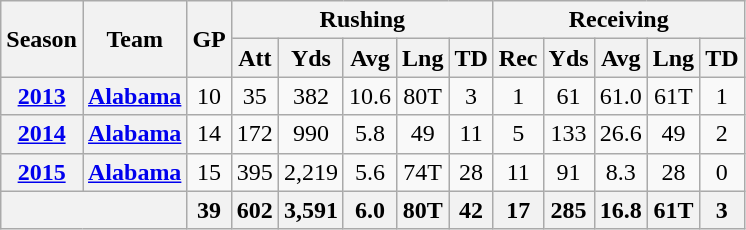<table class="wikitable" style="text-align:center;">
<tr>
<th rowspan="2">Season</th>
<th rowspan="2">Team</th>
<th rowspan="2">GP</th>
<th colspan="5">Rushing</th>
<th colspan="5">Receiving</th>
</tr>
<tr>
<th>Att</th>
<th>Yds</th>
<th>Avg</th>
<th>Lng</th>
<th>TD</th>
<th>Rec</th>
<th>Yds</th>
<th>Avg</th>
<th>Lng</th>
<th>TD</th>
</tr>
<tr>
<th><a href='#'>2013</a></th>
<th><a href='#'>Alabama</a></th>
<td>10</td>
<td>35</td>
<td>382</td>
<td>10.6</td>
<td>80T</td>
<td>3</td>
<td>1</td>
<td>61</td>
<td>61.0</td>
<td>61T</td>
<td>1</td>
</tr>
<tr>
<th><a href='#'>2014</a></th>
<th><a href='#'>Alabama</a></th>
<td>14</td>
<td>172</td>
<td>990</td>
<td>5.8</td>
<td>49</td>
<td>11</td>
<td>5</td>
<td>133</td>
<td>26.6</td>
<td>49</td>
<td>2</td>
</tr>
<tr>
<th><a href='#'>2015</a></th>
<th><a href='#'>Alabama</a></th>
<td>15</td>
<td>395</td>
<td>2,219</td>
<td>5.6</td>
<td>74T</td>
<td>28</td>
<td>11</td>
<td>91</td>
<td>8.3</td>
<td>28</td>
<td>0</td>
</tr>
<tr>
<th colspan="2"></th>
<th>39</th>
<th>602</th>
<th>3,591</th>
<th>6.0</th>
<th>80T</th>
<th>42</th>
<th>17</th>
<th>285</th>
<th>16.8</th>
<th>61T</th>
<th>3</th>
</tr>
</table>
